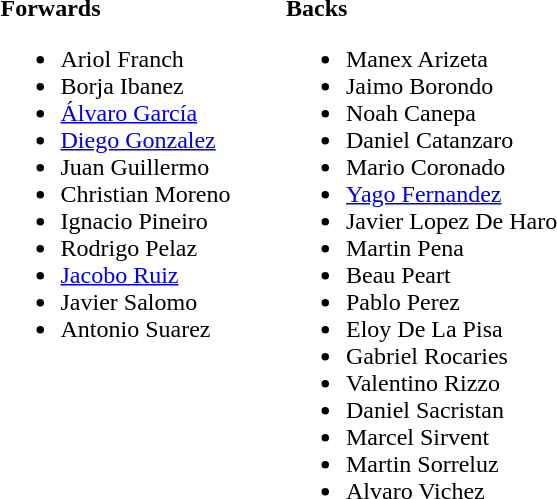<table class="toccolours" style="border-collapse: collapse;">
<tr>
<td valign="top"><br><strong>Forwards</strong><ul><li>Ariol Franch</li><li>Borja Ibanez</li><li><a href='#'>Álvaro García</a></li><li><a href='#'>Diego Gonzalez</a></li><li>Juan Guillermo</li><li>Christian Moreno</li><li>Ignacio Pineiro</li><li>Rodrigo Pelaz</li><li><a href='#'>Jacobo Ruiz</a></li><li>Javier Salomo</li><li>Antonio Suarez</li></ul></td>
<td width="33"> </td>
<td valign="top"><br><strong>Backs</strong><ul><li>Manex Arizeta</li><li>Jaimo Borondo</li><li>Noah Canepa</li><li>Daniel Catanzaro</li><li>Mario Coronado</li><li><a href='#'>Yago Fernandez</a></li><li>Javier Lopez De Haro</li><li>Martin Pena</li><li>Beau Peart</li><li>Pablo Perez</li><li>Eloy De La Pisa</li><li>Gabriel Rocaries</li><li>Valentino Rizzo</li><li>Daniel Sacristan</li><li>Marcel Sirvent</li><li>Martin Sorreluz</li><li>Alvaro Vichez</li></ul></td>
</tr>
</table>
